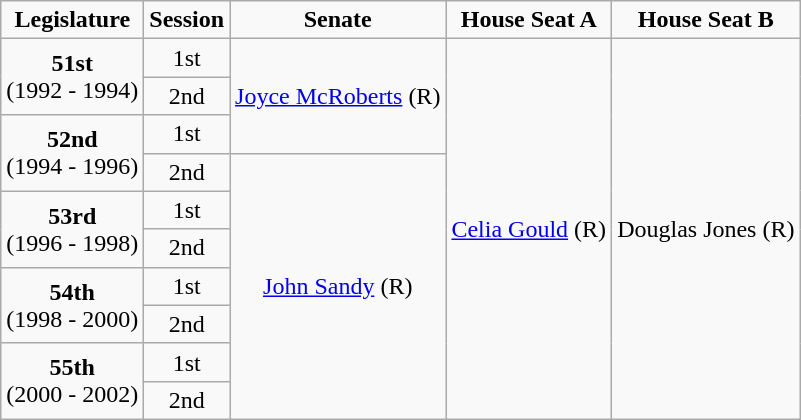<table class=wikitable style="text-align:center">
<tr>
<td><strong>Legislature</strong></td>
<td><strong>Session</strong></td>
<td><strong>Senate</strong></td>
<td><strong>House Seat A</strong></td>
<td><strong>House Seat B</strong></td>
</tr>
<tr>
<td rowspan="2" colspan="1" style="text-align: center;"><strong>51st</strong> <br> (1992 - 1994)</td>
<td>1st</td>
<td rowspan="3" colspan="1" style="text-align: center;" ><a href='#'>Joyce McRoberts</a> (R)</td>
<td rowspan="10" colspan="1" style="text-align: center;" ><a href='#'>Celia Gould</a> (R)</td>
<td rowspan="10" colspan="1" style="text-align: center;" >Douglas Jones (R)</td>
</tr>
<tr>
<td>2nd</td>
</tr>
<tr>
<td rowspan="2" colspan="1" style="text-align: center;"><strong>52nd</strong> <br> (1994 - 1996)</td>
<td>1st</td>
</tr>
<tr>
<td>2nd</td>
<td rowspan="7" colspan="1" style="text-align: center;" ><a href='#'>John Sandy</a> (R)</td>
</tr>
<tr>
<td rowspan="2" colspan="1" style="text-align: center;"><strong>53rd</strong> <br> (1996 - 1998)</td>
<td>1st</td>
</tr>
<tr>
<td>2nd</td>
</tr>
<tr>
<td rowspan="2" colspan="1" style="text-align: center;"><strong>54th</strong> <br> (1998 - 2000)</td>
<td>1st</td>
</tr>
<tr>
<td>2nd</td>
</tr>
<tr>
<td rowspan="2" colspan="1" style="text-align: center;"><strong>55th</strong> <br> (2000 - 2002)</td>
<td>1st</td>
</tr>
<tr>
<td>2nd</td>
</tr>
</table>
